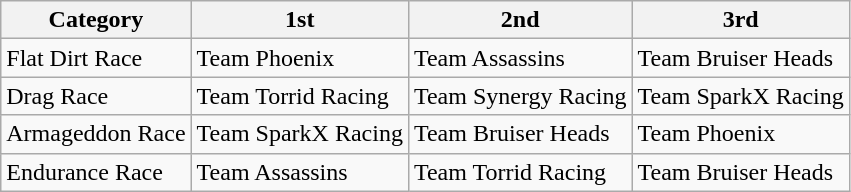<table class="wikitable">
<tr>
<th>Category</th>
<th>1st</th>
<th>2nd</th>
<th>3rd</th>
</tr>
<tr>
<td>Flat Dirt Race</td>
<td>Team Phoenix</td>
<td>Team Assassins</td>
<td>Team Bruiser Heads</td>
</tr>
<tr>
<td>Drag Race</td>
<td>Team Torrid Racing</td>
<td>Team Synergy Racing</td>
<td>Team SparkX Racing</td>
</tr>
<tr>
<td>Armageddon Race</td>
<td>Team SparkX Racing</td>
<td>Team Bruiser Heads</td>
<td>Team Phoenix</td>
</tr>
<tr>
<td>Endurance Race</td>
<td>Team Assassins</td>
<td>Team Torrid Racing</td>
<td>Team Bruiser Heads</td>
</tr>
</table>
